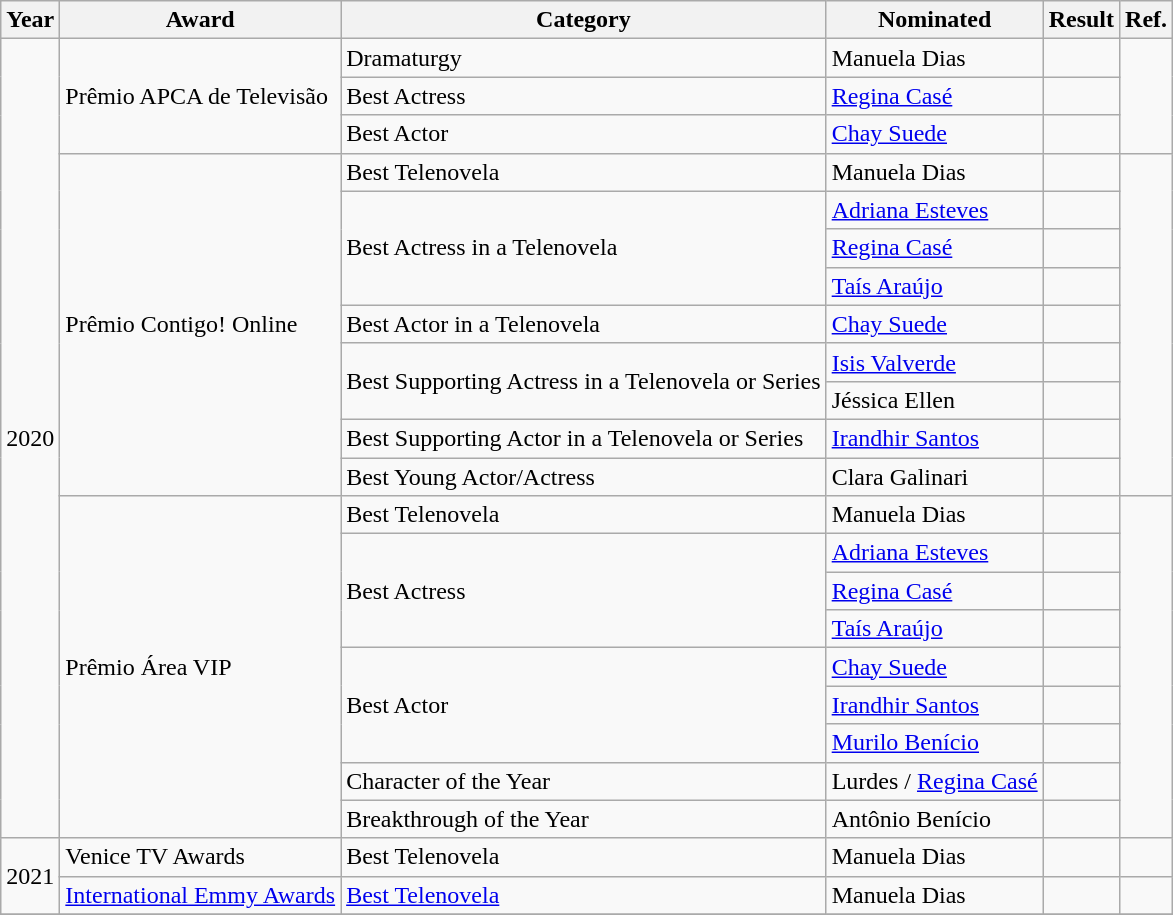<table class="wikitable">
<tr>
<th>Year</th>
<th>Award</th>
<th>Category</th>
<th>Nominated</th>
<th>Result</th>
<th>Ref.</th>
</tr>
<tr>
<td rowspan=21>2020</td>
<td rowspan=3>Prêmio APCA de Televisão</td>
<td>Dramaturgy</td>
<td>Manuela Dias</td>
<td></td>
<td rowspan=3 align="center"></td>
</tr>
<tr>
<td>Best Actress</td>
<td><a href='#'>Regina Casé</a></td>
<td></td>
</tr>
<tr>
<td>Best Actor</td>
<td><a href='#'>Chay Suede</a></td>
<td></td>
</tr>
<tr>
<td rowspan=9>Prêmio Contigo! Online</td>
<td>Best Telenovela</td>
<td>Manuela Dias</td>
<td></td>
<td rowspan=9 align="center"></td>
</tr>
<tr>
<td rowspan=3>Best Actress in a Telenovela</td>
<td><a href='#'>Adriana Esteves</a></td>
<td></td>
</tr>
<tr>
<td><a href='#'>Regina Casé</a></td>
<td></td>
</tr>
<tr>
<td><a href='#'>Taís Araújo</a></td>
<td></td>
</tr>
<tr>
<td>Best Actor in a Telenovela</td>
<td><a href='#'>Chay Suede</a></td>
<td></td>
</tr>
<tr>
<td rowspan=2>Best Supporting Actress in a Telenovela or Series</td>
<td><a href='#'>Isis Valverde</a></td>
<td></td>
</tr>
<tr>
<td>Jéssica Ellen</td>
<td></td>
</tr>
<tr>
<td>Best Supporting Actor in a Telenovela or Series</td>
<td><a href='#'>Irandhir Santos</a></td>
<td></td>
</tr>
<tr>
<td>Best Young Actor/Actress</td>
<td>Clara Galinari</td>
<td></td>
</tr>
<tr>
<td rowspan=9>Prêmio Área VIP</td>
<td>Best Telenovela</td>
<td>Manuela Dias</td>
<td></td>
<td rowspan=9 align="center"></td>
</tr>
<tr>
<td rowspan=3>Best Actress</td>
<td><a href='#'>Adriana Esteves</a></td>
<td></td>
</tr>
<tr>
<td><a href='#'>Regina Casé</a></td>
<td></td>
</tr>
<tr>
<td><a href='#'>Taís Araújo</a></td>
<td></td>
</tr>
<tr>
<td rowspan=3>Best Actor</td>
<td><a href='#'>Chay Suede</a></td>
<td></td>
</tr>
<tr>
<td><a href='#'>Irandhir Santos</a></td>
<td></td>
</tr>
<tr>
<td><a href='#'>Murilo Benício</a></td>
<td></td>
</tr>
<tr>
<td>Character of the Year</td>
<td>Lurdes / <a href='#'>Regina Casé</a></td>
<td></td>
</tr>
<tr>
<td>Breakthrough of the Year</td>
<td>Antônio Benício</td>
<td></td>
</tr>
<tr>
<td rowspan=2>2021</td>
<td>Venice TV Awards</td>
<td>Best Telenovela</td>
<td>Manuela Dias</td>
<td></td>
<td></td>
</tr>
<tr>
<td><a href='#'>International Emmy Awards</a></td>
<td><a href='#'>Best Telenovela</a></td>
<td>Manuela Dias</td>
<td></td>
<td></td>
</tr>
<tr>
</tr>
</table>
